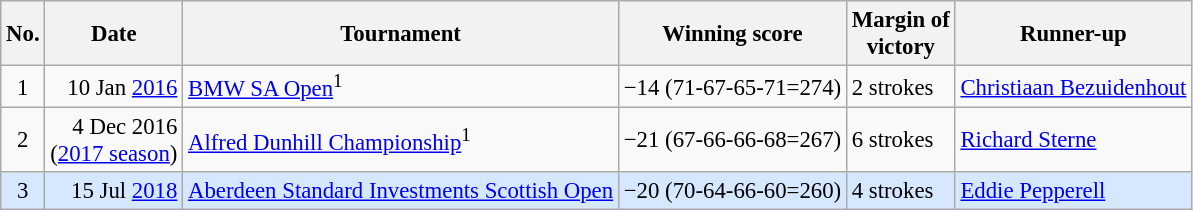<table class="wikitable" style="font-size:95%;">
<tr>
<th>No.</th>
<th>Date</th>
<th>Tournament</th>
<th>Winning score</th>
<th>Margin of<br>victory</th>
<th>Runner-up</th>
</tr>
<tr>
<td align=center>1</td>
<td align=right>10 Jan <a href='#'>2016</a></td>
<td><a href='#'>BMW SA Open</a><sup>1</sup></td>
<td>−14 (71-67-65-71=274)</td>
<td>2 strokes</td>
<td> <a href='#'>Christiaan Bezuidenhout</a></td>
</tr>
<tr>
<td align=center>2</td>
<td align=right>4 Dec 2016<br>(<a href='#'>2017 season</a>)</td>
<td><a href='#'>Alfred Dunhill Championship</a><sup>1</sup></td>
<td>−21 (67-66-66-68=267)</td>
<td>6 strokes</td>
<td> <a href='#'>Richard Sterne</a></td>
</tr>
<tr style="background:#D6E8FF;">
<td align=center>3</td>
<td align=right>15 Jul <a href='#'>2018</a></td>
<td><a href='#'>Aberdeen Standard Investments Scottish Open</a></td>
<td>−20 (70-64-66-60=260)</td>
<td>4 strokes</td>
<td> <a href='#'>Eddie Pepperell</a></td>
</tr>
</table>
